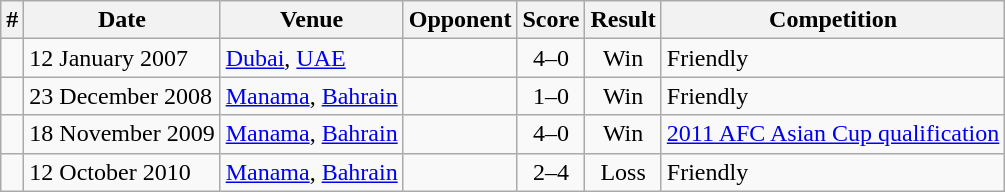<table class="wikitable">
<tr>
<th>#</th>
<th>Date</th>
<th>Venue</th>
<th>Opponent</th>
<th>Score</th>
<th>Result</th>
<th>Competition</th>
</tr>
<tr>
<td></td>
<td>12 January 2007</td>
<td><a href='#'>Dubai</a>, <a href='#'>UAE</a></td>
<td></td>
<td align=center>4–0</td>
<td align=center>Win</td>
<td>Friendly</td>
</tr>
<tr>
<td></td>
<td>23 December 2008</td>
<td><a href='#'>Manama</a>, <a href='#'>Bahrain</a></td>
<td></td>
<td align=center>1–0</td>
<td align=center>Win</td>
<td>Friendly</td>
</tr>
<tr>
<td></td>
<td>18 November 2009</td>
<td><a href='#'>Manama</a>, <a href='#'>Bahrain</a></td>
<td></td>
<td align=center>4–0</td>
<td align=center>Win</td>
<td><a href='#'>2011 AFC Asian Cup qualification</a></td>
</tr>
<tr>
<td></td>
<td>12 October 2010</td>
<td><a href='#'>Manama</a>, <a href='#'>Bahrain</a></td>
<td></td>
<td align=center>2–4</td>
<td align=center>Loss</td>
<td>Friendly</td>
</tr>
</table>
